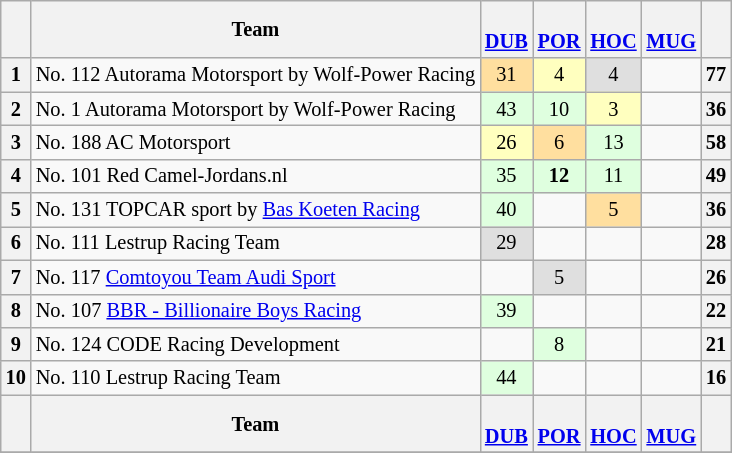<table align=left| class="wikitable" style="font-size: 85%; text-align: center">
<tr valign="top">
<th valign=middle></th>
<th valign=middle>Team</th>
<th><br><a href='#'>DUB</a></th>
<th><br><a href='#'>POR</a></th>
<th><br><a href='#'>HOC</a></th>
<th><br><a href='#'>MUG</a></th>
<th valign=middle>  </th>
</tr>
<tr>
<th>1</th>
<td align=left> No. 112 Autorama Motorsport by Wolf-Power Racing</td>
<td style="background:#FFDF9F;">31</td>
<td style="background:#FFFFBF;">4</td>
<td style="background:#DFDFDF;">4</td>
<td></td>
<th>77</th>
</tr>
<tr>
<th>2</th>
<td align=left> No. 1 Autorama Motorsport by Wolf-Power Racing</td>
<td style="background:#DFFFDF;">43</td>
<td style="background:#DFFFDF;">10</td>
<td style="background:#FFFFBF;">3</td>
<td></td>
<th>36</th>
</tr>
<tr>
<th>3</th>
<td align=left> No. 188 AC Motorsport</td>
<td style="background:#FFFFBF;">26</td>
<td style="background:#FFDF9F;">6</td>
<td style="background:#DFFFDF;">13</td>
<td></td>
<th>58</th>
</tr>
<tr>
<th>4</th>
<td align=left> No. 101 Red Camel-Jordans.nl</td>
<td style="background:#DFFFDF;">35</td>
<td style="background:#DFFFDF;"><strong>12</strong></td>
<td style="background:#DFFFDF;">11</td>
<td></td>
<th>49</th>
</tr>
<tr>
<th>5</th>
<td align=left> No. 131 TOPCAR sport by <a href='#'>Bas Koeten Racing</a></td>
<td style="background:#DFFFDF;">40</td>
<td></td>
<td style="background:#FFDF9F;">5</td>
<td></td>
<th>36</th>
</tr>
<tr>
<th>6</th>
<td align=left> No. 111 Lestrup Racing Team</td>
<td style="background:#DFDFDF;">29</td>
<td></td>
<td></td>
<td></td>
<th>28</th>
</tr>
<tr>
<th>7</th>
<td align=left> No. 117 <a href='#'>Comtoyou Team Audi Sport</a></td>
<td></td>
<td style="background:#DFDFDF;">5</td>
<td></td>
<td></td>
<th>26</th>
</tr>
<tr>
<th>8</th>
<td align=left> No. 107 <a href='#'>BBR - Billionaire Boys Racing</a></td>
<td style="background:#DFFFDF;">39</td>
<td></td>
<td></td>
<td></td>
<th>22</th>
</tr>
<tr>
<th>9</th>
<td align=left> No. 124 CODE Racing Development</td>
<td></td>
<td style="background:#DFFFDF;">8</td>
<td></td>
<td></td>
<th>21</th>
</tr>
<tr>
<th>10</th>
<td align=left> No. 110 Lestrup Racing Team</td>
<td style="background:#DFFFDF;">44</td>
<td></td>
<td></td>
<td></td>
<th>16</th>
</tr>
<tr>
<th valign=middle></th>
<th valign=middle>Team</th>
<th><br><a href='#'>DUB</a></th>
<th><br><a href='#'>POR</a></th>
<th><br><a href='#'>HOC</a></th>
<th><br><a href='#'>MUG</a></th>
<th valign=middle>  </th>
</tr>
<tr>
</tr>
</table>
